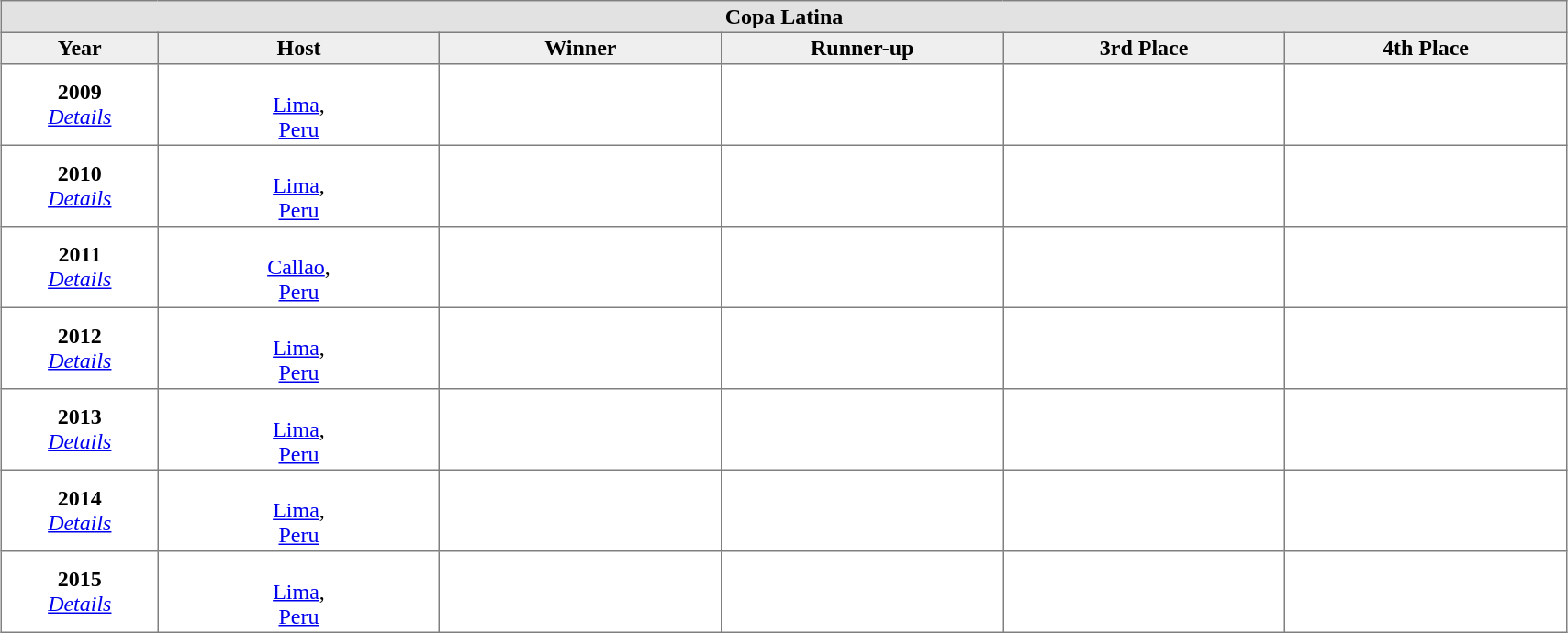<table class="toccolours" border="1" cellpadding="2" style="border-collapse: collapse; text-align: center; width: 90%; margin: 0 auto;">
<tr style= "background: #e2e2e2;">
<th colspan=6 width=100%>Copa Latina</th>
</tr>
<tr style="background: #efefef;">
<th width=10%>Year</th>
<th width=18%>Host</th>
<th width=18%>Winner</th>
<th width=18%>Runner-up</th>
<th width=18%>3rd Place</th>
<th width=18%>4th Place</th>
</tr>
<tr align=center>
<td><strong>2009</strong><br><em><a href='#'>Details</a></em></td>
<td><br><a href='#'>Lima</a>,<br> <a href='#'>Peru</a></td>
<td><strong></strong></td>
<td></td>
<td></td>
<td></td>
</tr>
<tr align=center>
<td><strong>2010</strong><br><em><a href='#'>Details</a></em></td>
<td><br><a href='#'>Lima</a>,<br> <a href='#'>Peru</a></td>
<td><strong></strong></td>
<td></td>
<td></td>
<td></td>
</tr>
<tr align=center>
<td><strong>2011</strong><br><em><a href='#'>Details</a></em></td>
<td><br><a href='#'>Callao</a>,<br> <a href='#'>Peru</a></td>
<td><strong></strong></td>
<td></td>
<td></td>
<td></td>
</tr>
<tr align=center>
<td><strong>2012</strong><br><em><a href='#'>Details</a></em></td>
<td><br><a href='#'>Lima</a>,<br> <a href='#'>Peru</a></td>
<td><strong></strong></td>
<td></td>
<td></td>
<td></td>
</tr>
<tr align=center>
<td><strong>2013</strong><br><em><a href='#'>Details</a></em></td>
<td><br><a href='#'>Lima</a>,<br> <a href='#'>Peru</a></td>
<td><strong></strong></td>
<td></td>
<td></td>
<td></td>
</tr>
<tr align=center>
<td><strong>2014</strong><br><em><a href='#'>Details</a></em></td>
<td><br><a href='#'>Lima</a>,<br> <a href='#'>Peru</a></td>
<td><strong></strong></td>
<td></td>
<td></td>
<td></td>
</tr>
<tr align=center>
<td><strong>2015</strong><br><em><a href='#'>Details</a></em></td>
<td><br><a href='#'>Lima</a>,<br> <a href='#'>Peru</a></td>
<td><strong></strong></td>
<td></td>
<td></td>
<td></td>
</tr>
</table>
